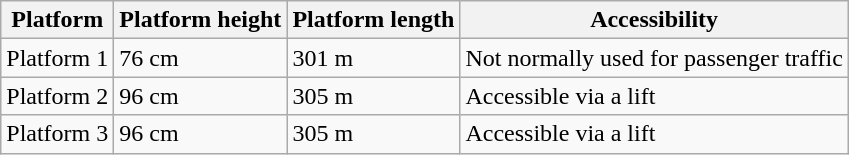<table class="wikitable">
<tr>
<th>Platform</th>
<th>Platform height</th>
<th>Platform length</th>
<th>Accessibility</th>
</tr>
<tr>
<td>Platform 1</td>
<td>76 cm</td>
<td>301 m</td>
<td>Not normally used for passenger traffic</td>
</tr>
<tr>
<td>Platform 2</td>
<td>96 cm</td>
<td>305 m</td>
<td>Accessible via a lift</td>
</tr>
<tr>
<td>Platform 3</td>
<td>96 cm</td>
<td>305 m</td>
<td>Accessible via a lift</td>
</tr>
</table>
